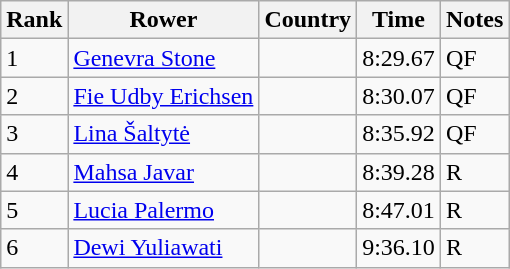<table class="wikitable">
<tr>
<th>Rank</th>
<th>Rower</th>
<th>Country</th>
<th>Time</th>
<th>Notes</th>
</tr>
<tr -bgcolor=ccffcc>
<td>1</td>
<td><a href='#'>Genevra Stone</a></td>
<td></td>
<td>8:29.67</td>
<td>QF</td>
</tr>
<tr -bgcolor=ccffcc>
<td>2</td>
<td><a href='#'>Fie Udby Erichsen</a></td>
<td></td>
<td>8:30.07</td>
<td>QF</td>
</tr>
<tr -bgcolor=ccffcc>
<td>3</td>
<td><a href='#'>Lina Šaltytė</a></td>
<td></td>
<td>8:35.92</td>
<td>QF</td>
</tr>
<tr>
<td>4</td>
<td><a href='#'>Mahsa Javar</a></td>
<td></td>
<td>8:39.28</td>
<td>R</td>
</tr>
<tr>
<td>5</td>
<td><a href='#'>Lucia Palermo</a></td>
<td></td>
<td>8:47.01</td>
<td>R</td>
</tr>
<tr>
<td>6</td>
<td><a href='#'>Dewi Yuliawati</a></td>
<td></td>
<td>9:36.10</td>
<td>R</td>
</tr>
</table>
